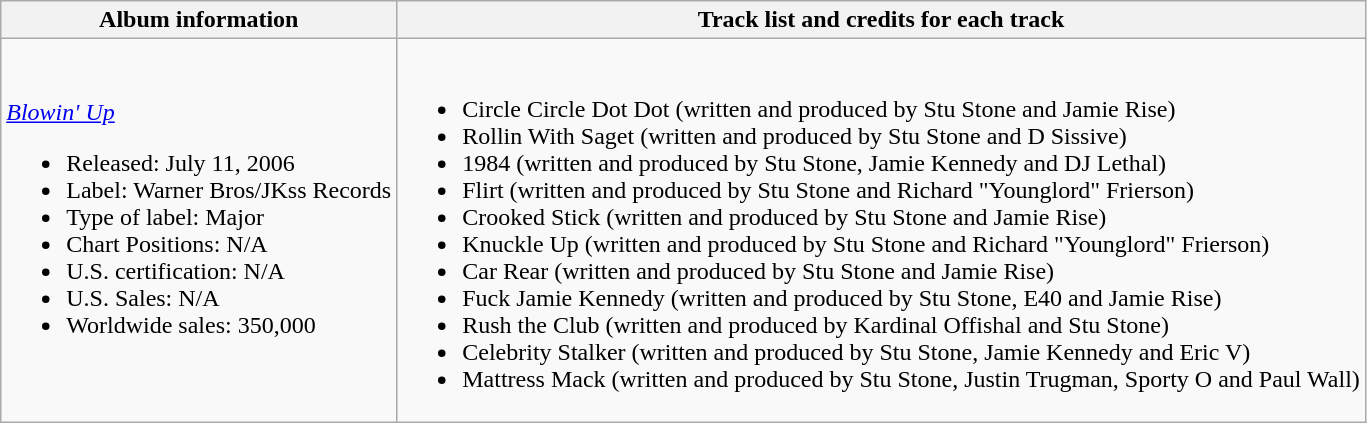<table class="wikitable">
<tr>
<th align="left">Album information</th>
<th align="right">Track list and credits for each track</th>
</tr>
<tr>
<td align="left"><em><a href='#'>Blowin' Up</a></em> <br><ul><li>Released: July 11, 2006</li><li>Label: Warner Bros/JKss Records</li><li>Type of label: Major</li><li>Chart Positions: N/A</li><li>U.S. certification: N/A</li><li>U.S. Sales: N/A</li><li>Worldwide sales: 350,000</li></ul></td>
<td align="left"><br><ul><li>Circle Circle Dot Dot (written and produced by Stu Stone and Jamie Rise)</li><li>Rollin With Saget (written and produced by Stu Stone and D Sissive)</li><li>1984 (written and produced by Stu Stone, Jamie Kennedy and DJ Lethal)</li><li>Flirt (written and produced by Stu Stone and Richard "Younglord" Frierson)</li><li>Crooked Stick  (written and produced by Stu Stone and Jamie Rise)</li><li>Knuckle Up  (written and produced by Stu Stone and Richard "Younglord" Frierson)</li><li>Car Rear  (written and produced by Stu Stone and Jamie Rise)</li><li>Fuck Jamie Kennedy  (written and produced by Stu Stone, E40 and Jamie Rise)</li><li>Rush the Club  (written and produced by Kardinal Offishal and Stu Stone)</li><li>Celebrity Stalker  (written and produced by Stu Stone, Jamie Kennedy and Eric V)</li><li>Mattress Mack  (written and produced by Stu Stone, Justin Trugman, Sporty O and Paul Wall)</li></ul></td>
</tr>
</table>
